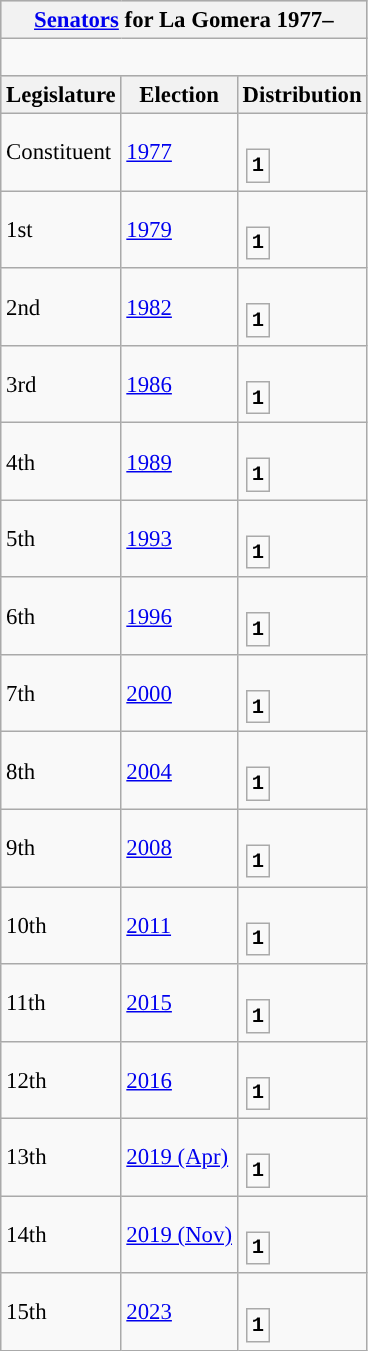<table class="wikitable" style="font-size:95%;">
<tr bgcolor="#CCCCCC">
<th colspan="3"><a href='#'>Senators</a> for La Gomera 1977–</th>
</tr>
<tr>
<td colspan="3"><br>




</td>
</tr>
<tr bgcolor="#CCCCCC">
<th>Legislature</th>
<th>Election</th>
<th>Distribution</th>
</tr>
<tr>
<td>Constituent</td>
<td><a href='#'>1977</a></td>
<td><br><table style="width:1.5em; font-size:90%; text-align:center; font-family:Courier New;">
<tr style="font-weight:bold">
<td style="background:">1</td>
</tr>
</table>
</td>
</tr>
<tr>
<td>1st</td>
<td><a href='#'>1979</a></td>
<td><br><table style="width:1.5em; font-size:90%; text-align:center; font-family:Courier New;">
<tr style="font-weight:bold">
<td style="background:">1</td>
</tr>
</table>
</td>
</tr>
<tr>
<td>2nd</td>
<td><a href='#'>1982</a></td>
<td><br><table style="width:1.5em; font-size:90%; text-align:center; font-family:Courier New;">
<tr style="font-weight:bold">
<td style="background:">1</td>
</tr>
</table>
</td>
</tr>
<tr>
<td>3rd</td>
<td><a href='#'>1986</a></td>
<td><br><table style="width:1.5em; font-size:90%; text-align:center; font-family:Courier New;">
<tr style="font-weight:bold">
<td style="background:">1</td>
</tr>
</table>
</td>
</tr>
<tr>
<td>4th</td>
<td><a href='#'>1989</a></td>
<td><br><table style="width:1.5em; font-size:90%; text-align:center; font-family:Courier New;">
<tr style="font-weight:bold">
<td style="background:">1</td>
</tr>
</table>
</td>
</tr>
<tr>
<td>5th</td>
<td><a href='#'>1993</a></td>
<td><br><table style="width:1.5em; font-size:90%; text-align:center; font-family:Courier New;">
<tr style="font-weight:bold">
<td style="background:">1</td>
</tr>
</table>
</td>
</tr>
<tr>
<td>6th</td>
<td><a href='#'>1996</a></td>
<td><br><table style="width:1.5em; font-size:90%; text-align:center; font-family:Courier New;">
<tr style="font-weight:bold">
<td style="background:">1</td>
</tr>
</table>
</td>
</tr>
<tr>
<td>7th</td>
<td><a href='#'>2000</a></td>
<td><br><table style="width:1.5em; font-size:90%; text-align:center; font-family:Courier New;">
<tr style="font-weight:bold">
<td style="background:">1</td>
</tr>
</table>
</td>
</tr>
<tr>
<td>8th</td>
<td><a href='#'>2004</a></td>
<td><br><table style="width:1.5em; font-size:90%; text-align:center; font-family:Courier New;">
<tr style="font-weight:bold">
<td style="background:">1</td>
</tr>
</table>
</td>
</tr>
<tr>
<td>9th</td>
<td><a href='#'>2008</a></td>
<td><br><table style="width:1.5em; font-size:90%; text-align:center; font-family:Courier New;">
<tr style="font-weight:bold">
<td style="background:">1</td>
</tr>
</table>
</td>
</tr>
<tr>
<td>10th</td>
<td><a href='#'>2011</a></td>
<td><br><table style="width:1.5em; font-size:90%; text-align:center; font-family:Courier New;">
<tr style="font-weight:bold">
<td style="background:">1</td>
</tr>
</table>
</td>
</tr>
<tr>
<td>11th</td>
<td><a href='#'>2015</a></td>
<td><br><table style="width:1.5em; font-size:90%; text-align:center; font-family:Courier New;">
<tr style="font-weight:bold">
<td style="background:">1</td>
</tr>
</table>
</td>
</tr>
<tr>
<td>12th</td>
<td><a href='#'>2016</a></td>
<td><br><table style="width:1.5em; font-size:90%; text-align:center; font-family:Courier New;">
<tr style="font-weight:bold">
<td style="background:">1</td>
</tr>
</table>
</td>
</tr>
<tr>
<td>13th</td>
<td><a href='#'>2019 (Apr)</a></td>
<td><br><table style="width:1.5em; font-size:90%; text-align:center; font-family:Courier New;">
<tr style="font-weight:bold">
<td style="background:">1</td>
</tr>
</table>
</td>
</tr>
<tr>
<td>14th</td>
<td><a href='#'>2019 (Nov)</a></td>
<td><br><table style="width:1.5em; font-size:90%; text-align:center; font-family:Courier New;">
<tr style="font-weight:bold">
<td style="background:">1</td>
</tr>
</table>
</td>
</tr>
<tr>
<td>15th</td>
<td><a href='#'>2023</a></td>
<td><br><table style="width:1.5em; font-size:90%; text-align:center; font-family:Courier New;">
<tr style="font-weight:bold">
<td style="background:">1</td>
</tr>
</table>
</td>
</tr>
</table>
